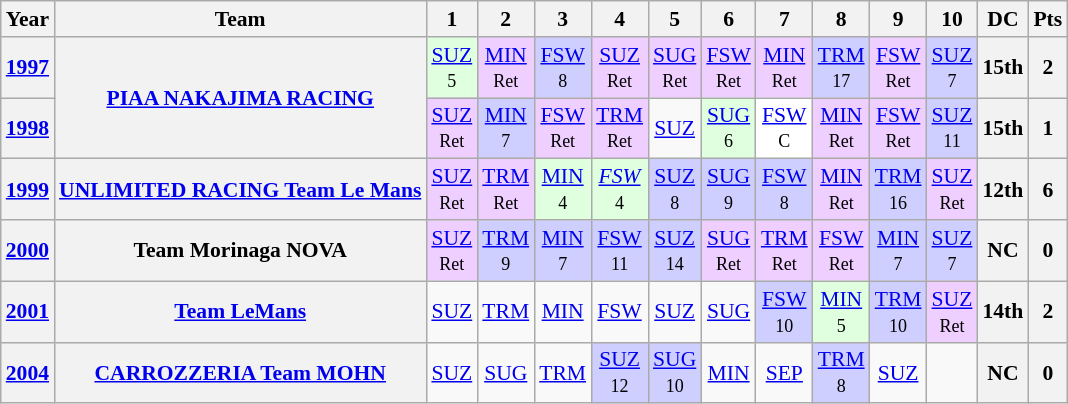<table class="wikitable" style="text-align:center; font-size:90%">
<tr>
<th>Year</th>
<th>Team</th>
<th>1</th>
<th>2</th>
<th>3</th>
<th>4</th>
<th>5</th>
<th>6</th>
<th>7</th>
<th>8</th>
<th>9</th>
<th>10</th>
<th>DC</th>
<th>Pts</th>
</tr>
<tr>
<th><a href='#'>1997</a></th>
<th rowspan="2"><a href='#'>PIAA NAKAJIMA RACING</a></th>
<td bgcolor="#DFFFDF"><a href='#'>SUZ</a><br><small>5</small></td>
<td bgcolor="#EFCFFF"><a href='#'>MIN</a><br><small>Ret</small></td>
<td bgcolor="#CFCFFF"><a href='#'>FSW</a><br><small>8</small></td>
<td bgcolor="#EFCFFF"><a href='#'>SUZ</a><br><small>Ret</small></td>
<td bgcolor="#EFCFFF"><a href='#'>SUG</a><br><small>Ret</small></td>
<td bgcolor="#EFCFFF"><a href='#'>FSW</a><br><small>Ret</small></td>
<td bgcolor="#EFCFFF"><a href='#'>MIN</a><br><small>Ret</small></td>
<td bgcolor="#CFCFFF"><a href='#'>TRM</a><br><small>17</small></td>
<td bgcolor="#EFCFFF"><a href='#'>FSW</a><br><small>Ret</small></td>
<td bgcolor="#CFCFFF"><a href='#'>SUZ</a><br><small>7</small></td>
<th>15th</th>
<th>2</th>
</tr>
<tr>
<th><a href='#'>1998</a></th>
<td bgcolor="#EFCFFF"><a href='#'>SUZ</a><br><small>Ret</small></td>
<td bgcolor="#CFCFFF"><a href='#'>MIN</a><br><small>7</small></td>
<td bgcolor="#EFCFFF"><a href='#'>FSW</a><br><small>Ret</small></td>
<td bgcolor="#EFCFFF"><a href='#'>TRM</a><br><small>Ret</small></td>
<td><a href='#'>SUZ</a></td>
<td bgcolor="#DFFFDF"><a href='#'>SUG</a><br><small>6</small></td>
<td bgcolor="#FFFFFF"><a href='#'>FSW</a><br><small>C</small></td>
<td bgcolor="#EFCFFF"><a href='#'>MIN</a><br><small>Ret</small></td>
<td bgcolor="#EFCFFF"><a href='#'>FSW</a><br><small>Ret</small></td>
<td bgcolor="#CFCFFF"><a href='#'>SUZ</a><br><small>11</small></td>
<th>15th</th>
<th>1</th>
</tr>
<tr>
<th><a href='#'>1999</a></th>
<th><a href='#'>UNLIMITED RACING Team Le Mans</a></th>
<td bgcolor="#EFCFFF"><a href='#'>SUZ</a><br><small>Ret</small></td>
<td bgcolor="#EFCFFF"><a href='#'>TRM</a><br><small>Ret</small></td>
<td bgcolor="#DFFFDF"><a href='#'>MIN</a><br><small>4</small></td>
<td bgcolor="#DFFFDF"><em><a href='#'>FSW</a></em><br><small>4</small></td>
<td bgcolor="#CFCFFF"><a href='#'>SUZ</a><br><small>8</small></td>
<td bgcolor="#CFCFFF"><a href='#'>SUG</a><br><small>9</small></td>
<td bgcolor="#CFCFFF"><a href='#'>FSW</a><br><small>8</small></td>
<td bgcolor="#EFCFFF"><a href='#'>MIN</a><br><small>Ret</small></td>
<td bgcolor="#CFCFFF"><a href='#'>TRM</a><br><small>16</small></td>
<td bgcolor="#EFCFFF"><a href='#'>SUZ</a><br><small>Ret</small></td>
<th>12th</th>
<th>6</th>
</tr>
<tr>
<th><a href='#'>2000</a></th>
<th>Team Morinaga NOVA</th>
<td bgcolor="#EFCFFF"><a href='#'>SUZ</a><br><small>Ret</small></td>
<td bgcolor="#CFCFFF"><a href='#'>TRM</a><br><small>9</small></td>
<td bgcolor="#CFCFFF"><a href='#'>MIN</a><br><small>7</small></td>
<td bgcolor="#CFCFFF"><a href='#'>FSW</a><br><small>11</small></td>
<td bgcolor="#CFCFFF"><a href='#'>SUZ</a><br><small>14</small></td>
<td bgcolor="#EFCFFF"><a href='#'>SUG</a><br><small>Ret</small></td>
<td bgcolor="#EFCFFF"><a href='#'>TRM</a><br><small>Ret</small></td>
<td bgcolor="#EFCFFF"><a href='#'>FSW</a><br><small>Ret</small></td>
<td bgcolor="#CFCFFF"><a href='#'>MIN</a><br><small>7</small></td>
<td bgcolor="#CFCFFF"><a href='#'>SUZ</a><br><small>7</small></td>
<th>NC</th>
<th>0</th>
</tr>
<tr>
<th><a href='#'>2001</a></th>
<th><a href='#'>Team LeMans</a></th>
<td><a href='#'>SUZ</a></td>
<td><a href='#'>TRM</a></td>
<td><a href='#'>MIN</a></td>
<td><a href='#'>FSW</a></td>
<td><a href='#'>SUZ</a></td>
<td><a href='#'>SUG</a></td>
<td bgcolor="#CFCFFF"><a href='#'>FSW</a><br><small>10</small></td>
<td bgcolor="#DFFFDF"><a href='#'>MIN</a><br><small>5</small></td>
<td bgcolor="#CFCFFF"><a href='#'>TRM</a><br><small>10</small></td>
<td bgcolor="#EFCFFF"><a href='#'>SUZ</a><br><small>Ret</small></td>
<th>14th</th>
<th>2</th>
</tr>
<tr>
<th><a href='#'>2004</a></th>
<th><a href='#'>CARROZZERIA Team MOHN</a></th>
<td><a href='#'>SUZ</a></td>
<td><a href='#'>SUG</a></td>
<td><a href='#'>TRM</a></td>
<td bgcolor="#CFCFFF"><a href='#'>SUZ</a><br><small>12</small></td>
<td bgcolor="#CFCFFF"><a href='#'>SUG</a><br><small>10</small></td>
<td><a href='#'>MIN</a></td>
<td><a href='#'>SEP</a></td>
<td bgcolor="#CFCFFF"><a href='#'>TRM</a><br><small>8</small></td>
<td><a href='#'>SUZ</a></td>
<td></td>
<th>NC</th>
<th>0</th>
</tr>
</table>
